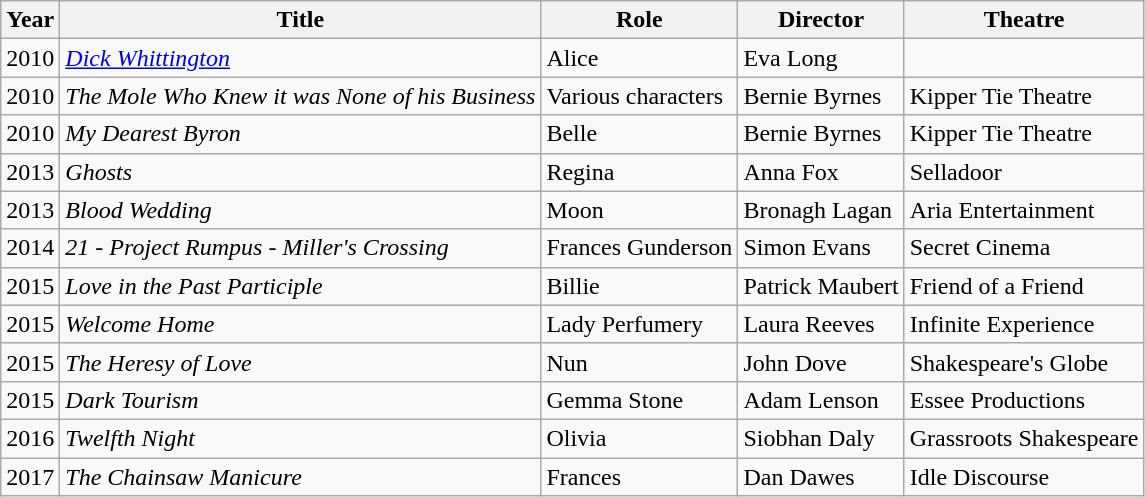<table class="wikitable sortable">
<tr>
<th>Year</th>
<th>Title</th>
<th>Role</th>
<th>Director</th>
<th>Theatre</th>
</tr>
<tr>
<td>2010</td>
<td><em><a href='#'>Dick Whittington</a></em></td>
<td>Alice</td>
<td>Eva Long</td>
<td></td>
</tr>
<tr>
<td>2010</td>
<td><em>The Mole Who Knew it was None of his Business</em></td>
<td>Various characters</td>
<td>Bernie Byrnes</td>
<td>Kipper Tie Theatre</td>
</tr>
<tr>
<td>2010</td>
<td><em>My Dearest Byron</em></td>
<td>Belle</td>
<td>Bernie Byrnes</td>
<td>Kipper Tie Theatre</td>
</tr>
<tr>
<td>2013</td>
<td><em>Ghosts</em></td>
<td>Regina</td>
<td>Anna Fox</td>
<td>Selladoor</td>
</tr>
<tr>
<td>2013</td>
<td><em>Blood Wedding</em></td>
<td>Moon</td>
<td>Bronagh Lagan</td>
<td>Aria Entertainment</td>
</tr>
<tr>
<td>2014</td>
<td><em>21 - Project Rumpus - Miller's Crossing</em></td>
<td>Frances Gunderson</td>
<td>Simon Evans</td>
<td>Secret Cinema</td>
</tr>
<tr>
<td>2015</td>
<td><em>Love in the Past Participle</em></td>
<td>Billie</td>
<td>Patrick Maubert</td>
<td>Friend of a Friend</td>
</tr>
<tr>
<td>2015</td>
<td><em>Welcome Home</em></td>
<td>Lady Perfumery</td>
<td>Laura Reeves</td>
<td>Infinite Experience</td>
</tr>
<tr>
<td>2015</td>
<td><em>The Heresy of Love</em></td>
<td>Nun</td>
<td>John Dove</td>
<td>Shakespeare's Globe</td>
</tr>
<tr>
<td>2015</td>
<td><em>Dark Tourism</em></td>
<td>Gemma Stone</td>
<td>Adam Lenson</td>
<td>Essee Productions</td>
</tr>
<tr>
<td>2016</td>
<td><em>Twelfth Night</em></td>
<td>Olivia</td>
<td>Siobhan Daly</td>
<td>Grassroots Shakespeare</td>
</tr>
<tr>
<td>2017</td>
<td><em>The Chainsaw Manicure</em></td>
<td>Frances</td>
<td>Dan Dawes</td>
<td>Idle Discourse</td>
</tr>
</table>
